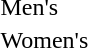<table>
<tr>
<td>Men's <br> </td>
<td></td>
<td></td>
<td></td>
</tr>
<tr>
<td>Women's <br>  </td>
<td></td>
<td></td>
<td></td>
</tr>
</table>
